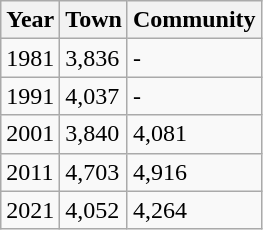<table class="wikitable">
<tr>
<th>Year</th>
<th>Town</th>
<th>Community</th>
</tr>
<tr>
<td>1981</td>
<td>3,836</td>
<td>-</td>
</tr>
<tr>
<td>1991</td>
<td>4,037</td>
<td>-</td>
</tr>
<tr>
<td>2001</td>
<td>3,840</td>
<td>4,081</td>
</tr>
<tr>
<td>2011</td>
<td>4,703</td>
<td>4,916</td>
</tr>
<tr>
<td>2021</td>
<td>4,052</td>
<td>4,264</td>
</tr>
</table>
